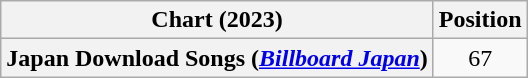<table class="wikitable plainrowheaders" style="text-align:center">
<tr>
<th scope="col">Chart (2023)</th>
<th scope="col">Position</th>
</tr>
<tr>
<th scope="row">Japan Download Songs (<em><a href='#'>Billboard Japan</a></em>)</th>
<td>67</td>
</tr>
</table>
